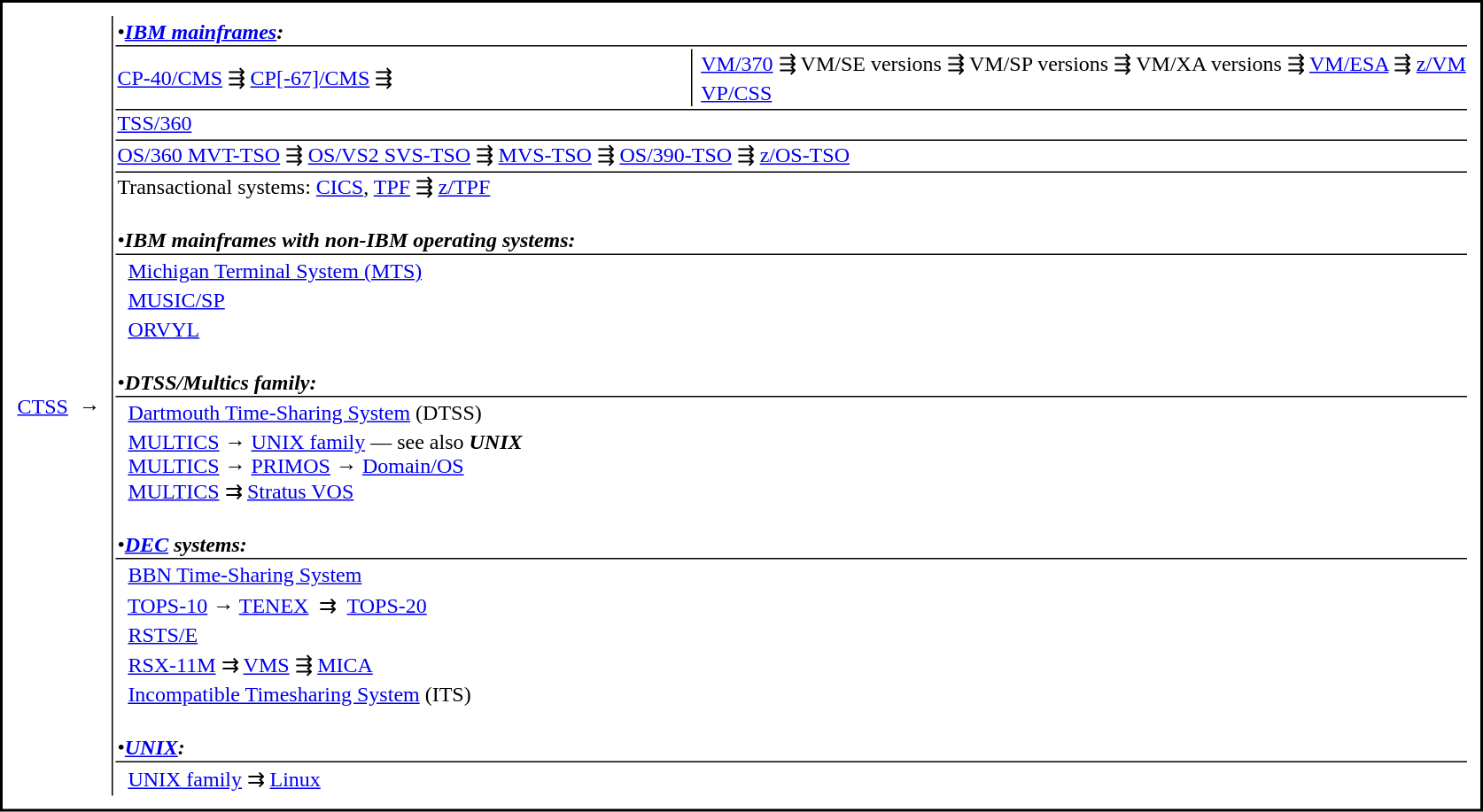<table style="border:2px solid; text-align:left; vertical-align:middle; margin:6pt; padding:6pt">
<tr>
<td rowspan="99" style="border-right:1px solid"><a href='#'>CTSS</a>  →  </td>
</tr>
<tr>
<td colspan="99" style="border-bottom:1px solid">•<strong><em><a href='#'>IBM mainframes</a>:</em></strong></td>
</tr>
<tr>
<td rowspan="2" style="border-right:1px solid"><a href='#'>CP-40/CMS</a> ⇶ <a href='#'> CP[-67]/CMS</a> ⇶  </td>
<td colspan="99"> <a href='#'>VM/370</a> ⇶ VM/SE versions ⇶ VM/SP versions   ⇶ VM/XA versions ⇶ <a href='#'>VM/ESA</a> ⇶ <a href='#'>z/VM</a></td>
</tr>
<tr>
<td> <a href='#'>VP/CSS</a></td>
</tr>
<tr>
<td colspan="99" style="border-top:1px solid"><a href='#'>TSS/360</a></td>
</tr>
<tr>
<td colspan="99" style="border-top:1px solid"><a href='#'>OS/360 MVT-TSO</a> ⇶ <a href='#'>OS/VS2 SVS-TSO</a> ⇶ <a href='#'>MVS-TSO</a> ⇶ <a href='#'>OS/390-TSO</a> ⇶ <a href='#'>z/OS-TSO</a></td>
</tr>
<tr>
<td colspan="99" style="border-top:1px solid">Transactional systems: <a href='#'>CICS</a>, <a href='#'>TPF</a> ⇶ <a href='#'>z/TPF</a></td>
</tr>
<tr>
<td colspan="99" style="border-bottom:1px solid"><br>•<strong><em>IBM mainframes with non-IBM operating systems:</em></strong></td>
</tr>
<tr>
<td colspan="99">  <a href='#'>Michigan Terminal System (MTS)</a></td>
</tr>
<tr>
<td colspan="99">  <a href='#'>MUSIC/SP</a></td>
</tr>
<tr>
<td colspan="99">  <a href='#'>ORVYL</a></td>
</tr>
<tr>
<td colspan="99" style="border-bottom:1px solid"><br>•<strong><em>DTSS/Multics family:</em></strong></td>
</tr>
<tr>
<td colspan="99">  <a href='#'>Dartmouth Time-Sharing System</a> (DTSS)</td>
</tr>
<tr>
<td colspan="99">  <a href='#'>MULTICS</a> → <a href='#'>UNIX family</a> — see also <strong><em>UNIX</em></strong><br>  <a href='#'>MULTICS</a> → <a href='#'>PRIMOS</a> → <a href='#'>Domain/OS</a><br>  <a href='#'>MULTICS</a> ⇉ <a href='#'>Stratus VOS</a></td>
</tr>
<tr>
<td colspan="99" style="border-bottom:1px solid"><br>•<strong><em><a href='#'>DEC</a> systems:</em></strong></td>
</tr>
<tr>
<td colspan="99">  <a href='#'>BBN Time-Sharing System</a></td>
</tr>
<tr>
<td colspan="99">  <a href='#'>TOPS-10</a> → <a href='#'>TENEX</a>  ⇉  <a href='#'>TOPS-20</a></td>
</tr>
<tr>
<td colspan="99">  <a href='#'>RSTS/E</a></td>
</tr>
<tr>
<td colspan="99">  <a href='#'>RSX-11M</a> ⇉ <a href='#'>VMS</a> ⇶ <a href='#'>MICA</a></td>
</tr>
<tr>
<td colspan="99">  <a href='#'>Incompatible Timesharing System</a> (ITS)</td>
</tr>
<tr>
<td colspan="99" style="border-bottom:1px solid"><br>•<strong><em><a href='#'>UNIX</a>:</em></strong></td>
</tr>
<tr>
<td colspan="99">  <a href='#'>UNIX family</a> ⇉ <a href='#'>Linux</a></td>
</tr>
<tr>
</tr>
</table>
